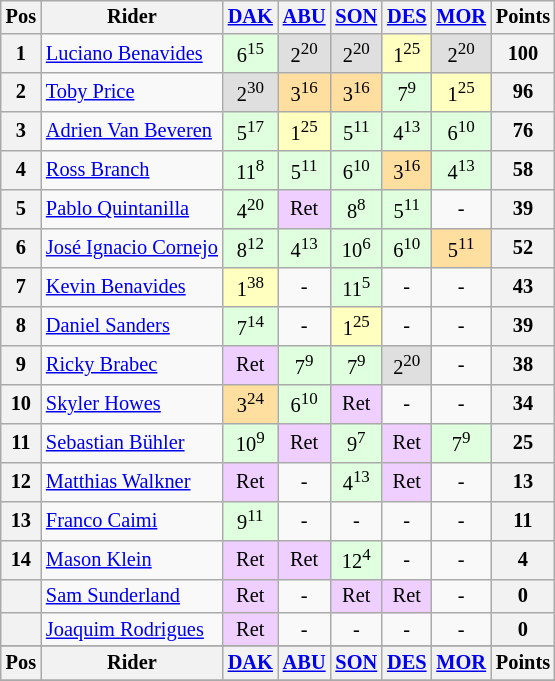<table class="wikitable" style="font-size: 85%; text-align: center; display: inline-table;">
<tr valign="top">
<th valign="middle">Pos</th>
<th valign="middle">Rider</th>
<th><a href='#'>DAK</a><br></th>
<th><a href='#'>ABU</a><br></th>
<th><a href='#'>SON</a><br></th>
<th><a href='#'>DES</a><br></th>
<th><a href='#'>MOR</a><br></th>
<th valign="middle">Points</th>
</tr>
<tr>
<th>1</th>
<td align=left> <a href='#'>Luciano Benavides</a></td>
<td style="background:#dfffdf;">6<sup>15</sup></td>
<td style="background:#dfdfdf;">2<sup>20</sup></td>
<td style="background:#dfdfdf;">2<sup>20</sup></td>
<td style="background:#ffffbf;">1<sup>25</sup></td>
<td style="background:#dfdfdf;">2<sup>20</sup></td>
<th>100</th>
</tr>
<tr>
<th>2</th>
<td align=left> <a href='#'>Toby Price</a></td>
<td style="background:#dfdfdf;">2<sup>30</sup></td>
<td style="background:#ffdf9f;">3<sup>16</sup></td>
<td style="background:#ffdf9f;">3<sup>16</sup></td>
<td style="background:#dfffdf;">7<sup>9</sup></td>
<td style="background:#ffffbf;">1<sup>25</sup></td>
<th>96</th>
</tr>
<tr>
<th>3</th>
<td align=left> <a href='#'>Adrien Van Beveren</a></td>
<td style="background:#dfffdf;">5<sup>17</sup></td>
<td style="background:#ffffbf;">1<sup>25</sup></td>
<td style="background:#dfffdf;">5<sup>11</sup></td>
<td style="background:#dfffdf;">4<sup>13</sup></td>
<td style="background:#dfffdf;">6<sup>10</sup></td>
<th>76</th>
</tr>
<tr>
<th>4</th>
<td align=left> <a href='#'>Ross Branch</a></td>
<td style="background:#dfffdf;">11<sup>8</sup></td>
<td style="background:#dfffdf;">5<sup>11</sup></td>
<td style="background:#dfffdf;">6<sup>10</sup></td>
<td style="background:#ffdf9f;">3<sup>16</sup></td>
<td style="background:#dfffdf;">4<sup>13</sup></td>
<th>58</th>
</tr>
<tr>
<th>5</th>
<td align="left"> <a href='#'>Pablo Quintanilla</a></td>
<td style="background:#dfffdf;">4<sup>20</sup></td>
<td style="background:#efcfff;">Ret</td>
<td style="background:#dfffdf;">8<sup>8</sup></td>
<td style="background:#dfffdf;">5<sup>11</sup></td>
<td>-</td>
<th>39</th>
</tr>
<tr>
<th>6</th>
<td align=left> <a href='#'>José Ignacio Cornejo</a></td>
<td style="background:#dfffdf;">8<sup>12</sup></td>
<td style="background:#dfffdf;">4<sup>13</sup></td>
<td style="background:#dfffdf;">10<sup>6</sup></td>
<td style="background:#dfffdf;">6<sup>10</sup></td>
<td style="background:#ffdf9f;">5<sup>11</sup></td>
<th>52</th>
</tr>
<tr>
<th>7</th>
<td align="left"> <a href='#'>Kevin Benavides</a></td>
<td style="background:#ffffbf;">1<sup>38</sup></td>
<td>-</td>
<td style="background:#dfffdf;">11<sup>5</sup></td>
<td>-</td>
<td>-</td>
<th>43</th>
</tr>
<tr>
<th>8</th>
<td align="left"> <a href='#'>Daniel Sanders</a></td>
<td style="background:#dfffdf;">7<sup>14</sup></td>
<td>-</td>
<td style="background:#ffffbf;">1<sup>25</sup></td>
<td>-</td>
<td>-</td>
<th>39</th>
</tr>
<tr>
<th>9</th>
<td align=left> <a href='#'>Ricky Brabec</a></td>
<td style="background:#efcfff;">Ret</td>
<td style="background:#dfffdf;">7<sup>9</sup></td>
<td style="background:#dfffdf;">7<sup>9</sup></td>
<td style="background:#dfdfdf;">2<sup>20</sup></td>
<td>-</td>
<th>38</th>
</tr>
<tr>
<th>10</th>
<td align=left> <a href='#'>Skyler Howes</a></td>
<td style="background:#ffdf9f;">3<sup>24</sup></td>
<td style="background:#dfffdf;">6<sup>10</sup></td>
<td style="background:#efcfff;">Ret</td>
<td>-</td>
<td>-</td>
<th>34</th>
</tr>
<tr>
<th>11</th>
<td align=left> <a href='#'>Sebastian Bühler</a></td>
<td style="background:#dfffdf;">10<sup>9</sup></td>
<td style="background:#efcfff;">Ret</td>
<td style="background:#dfffdf;">9<sup>7</sup></td>
<td style="background:#efcfff;">Ret</td>
<td style="background:#dfffdf;">7<sup>9</sup></td>
<th>25</th>
</tr>
<tr>
<th>12</th>
<td align=left> <a href='#'>Matthias Walkner</a></td>
<td style="background:#efcfff;">Ret</td>
<td>-</td>
<td style="background:#dfffdf;">4<sup>13</sup></td>
<td style="background:#efcfff;">Ret</td>
<td>-</td>
<th>13</th>
</tr>
<tr>
<th>13</th>
<td align=left> <a href='#'>Franco Caimi</a></td>
<td style="background:#dfffdf;">9<sup>11</sup></td>
<td>-</td>
<td>-</td>
<td>-</td>
<td>-</td>
<th>11</th>
</tr>
<tr>
<th>14</th>
<td align=left> <a href='#'>Mason Klein</a></td>
<td style="background:#efcfff;">Ret</td>
<td style="background:#efcfff;">Ret</td>
<td style="background:#dfffdf;">12<sup>4</sup></td>
<td>-</td>
<td>-</td>
<th>4</th>
</tr>
<tr>
<th></th>
<td align=left> <a href='#'>Sam Sunderland</a></td>
<td style="background:#efcfff;">Ret</td>
<td>-</td>
<td style="background:#efcfff;">Ret</td>
<td style="background:#efcfff;">Ret</td>
<td>-</td>
<th>0</th>
</tr>
<tr>
<th></th>
<td align=left> <a href='#'>Joaquim Rodrigues</a></td>
<td style="background:#efcfff;">Ret</td>
<td>-</td>
<td>-</td>
<td>-</td>
<td>-</td>
<th>0</th>
</tr>
<tr>
</tr>
<tr valign="top">
<th valign="middle">Pos</th>
<th valign="middle">Rider</th>
<th><a href='#'>DAK</a><br></th>
<th><a href='#'>ABU</a><br></th>
<th><a href='#'>SON</a><br></th>
<th><a href='#'>DES</a><br></th>
<th><a href='#'>MOR</a><br></th>
<th valign="middle">Points</th>
</tr>
<tr>
</tr>
</table>
